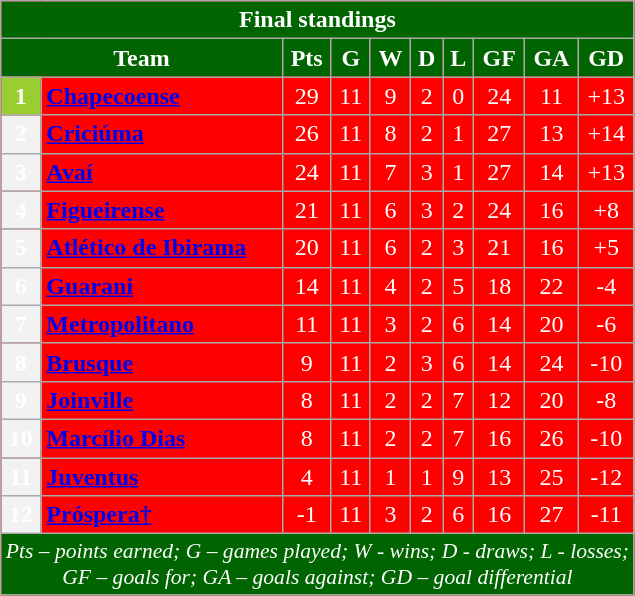<table class="wikitable" style="text-align:center; color:white; background:#ff0000">
<tr>
<th style="background:#006400" colspan="10">Final standings</th>
</tr>
<tr>
<th style="background:#006400" colspan="2">Team</th>
<th style="background:#006400">Pts</th>
<th style="background:#006400">G</th>
<th style="background:#006400">W</th>
<th style="background:#006400">D</th>
<th style="background:#006400">L</th>
<th style="background:#006400">GF</th>
<th style="background:#006400">GA</th>
<th style="background:#006400">GD</th>
</tr>
<tr>
<th style="background:#9acd32">1</th>
<td align="left"><strong><a href='#'><span>Chapecoense</span></a></strong></td>
<td>29</td>
<td>11</td>
<td>9</td>
<td>2</td>
<td>0</td>
<td>24</td>
<td>11</td>
<td>+13</td>
</tr>
<tr>
<th>2</th>
<td align="left"><strong><a href='#'><span>Criciúma</span></a></strong></td>
<td>26</td>
<td>11</td>
<td>8</td>
<td>2</td>
<td>1</td>
<td>27</td>
<td>13</td>
<td>+14</td>
</tr>
<tr>
<th>3</th>
<td align="left"><strong><a href='#'><span>Avaí</span></a></strong></td>
<td>24</td>
<td>11</td>
<td>7</td>
<td>3</td>
<td>1</td>
<td>27</td>
<td>14</td>
<td>+13</td>
</tr>
<tr>
<th>4</th>
<td align="left"><strong><a href='#'><span>Figueirense</span></a></strong></td>
<td>21</td>
<td>11</td>
<td>6</td>
<td>3</td>
<td>2</td>
<td>24</td>
<td>16</td>
<td>+8</td>
</tr>
<tr>
<th>5</th>
<td align="left"><strong><a href='#'><span>Atlético de Ibirama</span></a></strong></td>
<td>20</td>
<td>11</td>
<td>6</td>
<td>2</td>
<td>3</td>
<td>21</td>
<td>16</td>
<td>+5</td>
</tr>
<tr>
<th>6</th>
<td align="left"><strong><a href='#'><span>Guarani</span></a></strong></td>
<td>14</td>
<td>11</td>
<td>4</td>
<td>2</td>
<td>5</td>
<td>18</td>
<td>22</td>
<td>-4</td>
</tr>
<tr>
<th>7</th>
<td align="left"><strong><a href='#'><span>Metropolitano</span></a></strong></td>
<td>11</td>
<td>11</td>
<td>3</td>
<td>2</td>
<td>6</td>
<td>14</td>
<td>20</td>
<td>-6</td>
</tr>
<tr>
<th>8</th>
<td align="left"><strong><a href='#'><span>Brusque</span></a></strong></td>
<td>9</td>
<td>11</td>
<td>2</td>
<td>3</td>
<td>6</td>
<td>14</td>
<td>24</td>
<td>-10</td>
</tr>
<tr>
<th>9</th>
<td align="left"><strong><a href='#'><span>Joinville</span></a></strong></td>
<td>8</td>
<td>11</td>
<td>2</td>
<td>2</td>
<td>7</td>
<td>12</td>
<td>20</td>
<td>-8</td>
</tr>
<tr>
<th>10</th>
<td align="left"><strong><a href='#'><span>Marcílio Dias</span></a></strong></td>
<td>8</td>
<td>11</td>
<td>2</td>
<td>2</td>
<td>7</td>
<td>16</td>
<td>26</td>
<td>-10</td>
</tr>
<tr>
<th>11</th>
<td align="left"><strong><a href='#'><span>Juventus</span></a></strong></td>
<td>4</td>
<td>11</td>
<td>1</td>
<td>1</td>
<td>9</td>
<td>13</td>
<td>25</td>
<td>-12</td>
</tr>
<tr>
<th>12</th>
<td align="left"><strong><a href='#'><span>Próspera†</span></a></strong></td>
<td>-1</td>
<td>11</td>
<td>3</td>
<td>2</td>
<td>6</td>
<td>16</td>
<td>27</td>
<td>-11</td>
</tr>
<tr>
<td colspan="10" style="background:#006400; font-size:90%; font-style:italic">Pts – points earned; G – games played; W - wins; D - draws; L - losses;<br>GF – goals for; GA – goals against; GD – goal differential</td>
</tr>
</table>
